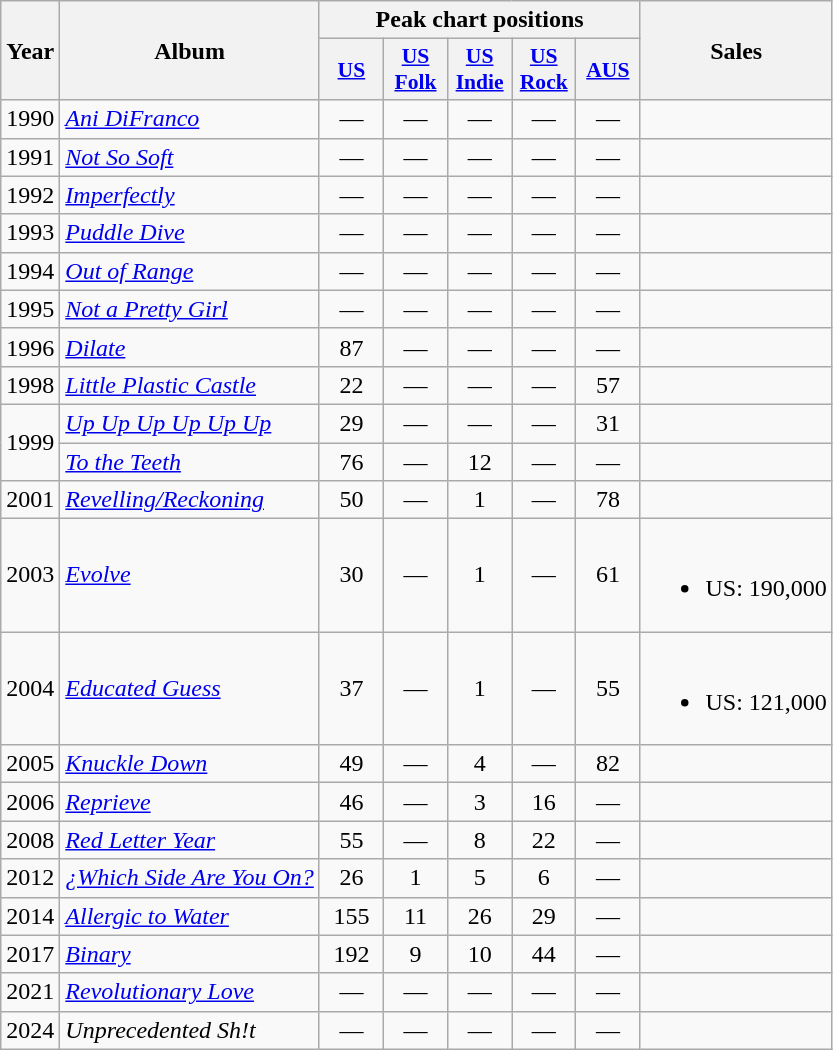<table class="wikitable" style="text-align:center">
<tr>
<th scope="col" rowspan="2">Year</th>
<th scope="col" rowspan="2">Album</th>
<th scope="col" colspan="5">Peak chart positions</th>
<th scope="col" rowspan="2">Sales</th>
</tr>
<tr>
<th scope="col" style="width:2.5em;font-size:90%;"><a href='#'>US</a><br></th>
<th scope="col" style="width:2.5em;font-size:90%;"><a href='#'>US<br>Folk</a><br></th>
<th scope="col" style="width:2.5em;font-size:90%;"><a href='#'>US<br>Indie</a><br></th>
<th scope="col" style="width:2.5em;font-size:90%;"><a href='#'>US<br>Rock</a><br></th>
<th scope="col" style="width:2.5em;font-size:90%;"><a href='#'>AUS</a><br></th>
</tr>
<tr>
<td>1990</td>
<td align="left"><em><a href='#'>Ani DiFranco</a></em></td>
<td>—</td>
<td>—</td>
<td>—</td>
<td>—</td>
<td>—</td>
<td></td>
</tr>
<tr>
<td>1991</td>
<td align="left"><em><a href='#'>Not So Soft</a></em></td>
<td>—</td>
<td>—</td>
<td>—</td>
<td>—</td>
<td>—</td>
<td></td>
</tr>
<tr>
<td>1992</td>
<td align="left"><em><a href='#'>Imperfectly</a></em></td>
<td>—</td>
<td>—</td>
<td>—</td>
<td>—</td>
<td>—</td>
<td></td>
</tr>
<tr>
<td>1993</td>
<td align="left"><em><a href='#'>Puddle Dive</a></em></td>
<td>—</td>
<td>—</td>
<td>—</td>
<td>—</td>
<td>—</td>
<td></td>
</tr>
<tr>
<td>1994</td>
<td align="left"><em><a href='#'>Out of Range</a></em></td>
<td>—</td>
<td>—</td>
<td>—</td>
<td>—</td>
<td>—</td>
<td></td>
</tr>
<tr>
<td>1995</td>
<td align="left"><em><a href='#'>Not a Pretty Girl</a></em></td>
<td>—</td>
<td>—</td>
<td>—</td>
<td>—</td>
<td>—</td>
<td></td>
</tr>
<tr>
<td>1996</td>
<td align="left"><em><a href='#'>Dilate</a></em></td>
<td>87</td>
<td>—</td>
<td>—</td>
<td>—</td>
<td>—</td>
<td></td>
</tr>
<tr>
<td>1998</td>
<td align="left"><em><a href='#'>Little Plastic Castle</a></em></td>
<td>22</td>
<td>—</td>
<td>—</td>
<td>—</td>
<td>57</td>
<td></td>
</tr>
<tr>
<td rowspan="2">1999</td>
<td align="left"><em><a href='#'>Up Up Up Up Up Up</a></em></td>
<td>29</td>
<td>—</td>
<td>—</td>
<td>—</td>
<td>31</td>
<td></td>
</tr>
<tr>
<td align="left"><em><a href='#'>To the Teeth</a></em></td>
<td>76</td>
<td>—</td>
<td>12</td>
<td>—</td>
<td>—</td>
<td></td>
</tr>
<tr>
<td>2001</td>
<td align="left"><em><a href='#'>Revelling/Reckoning</a></em></td>
<td>50</td>
<td>—</td>
<td>1</td>
<td>—</td>
<td>78</td>
<td></td>
</tr>
<tr>
<td>2003</td>
<td align="left"><em><a href='#'>Evolve</a></em></td>
<td>30</td>
<td>—</td>
<td>1</td>
<td>—</td>
<td>61</td>
<td><br><ul><li>US: 190,000</li></ul></td>
</tr>
<tr>
<td>2004</td>
<td align="left"><em><a href='#'>Educated Guess</a></em></td>
<td>37</td>
<td>—</td>
<td>1</td>
<td>—</td>
<td>55</td>
<td><br><ul><li>US: 121,000</li></ul></td>
</tr>
<tr>
<td>2005</td>
<td align="left"><em><a href='#'>Knuckle Down</a></em></td>
<td>49</td>
<td>—</td>
<td>4</td>
<td>—</td>
<td>82</td>
<td></td>
</tr>
<tr>
<td>2006</td>
<td align="left"><em><a href='#'>Reprieve</a></em></td>
<td>46</td>
<td>—</td>
<td>3</td>
<td>16</td>
<td>—</td>
<td></td>
</tr>
<tr>
<td>2008</td>
<td align="left"><em><a href='#'>Red Letter Year</a></em></td>
<td>55</td>
<td>—</td>
<td>8</td>
<td>22</td>
<td>—</td>
<td></td>
</tr>
<tr>
<td>2012</td>
<td align="left"><em><a href='#'>¿Which Side Are You On?</a></em></td>
<td>26</td>
<td>1</td>
<td>5</td>
<td>6</td>
<td>—</td>
<td></td>
</tr>
<tr>
<td>2014</td>
<td align="left"><em><a href='#'>Allergic to Water</a></em></td>
<td>155</td>
<td>11</td>
<td>26</td>
<td>29</td>
<td>—</td>
<td></td>
</tr>
<tr>
<td>2017</td>
<td align="left"><em><a href='#'>Binary</a></em></td>
<td>192</td>
<td>9</td>
<td>10</td>
<td>44</td>
<td>—</td>
<td></td>
</tr>
<tr>
<td>2021</td>
<td align="left"><em><a href='#'>Revolutionary Love</a></em></td>
<td>—</td>
<td>—</td>
<td>—</td>
<td>—</td>
<td>—</td>
<td></td>
</tr>
<tr>
<td>2024</td>
<td align="left"><em>Unprecedented Sh!t</em></td>
<td>—</td>
<td>—</td>
<td>—</td>
<td>—</td>
<td>—</td>
<td></td>
</tr>
</table>
